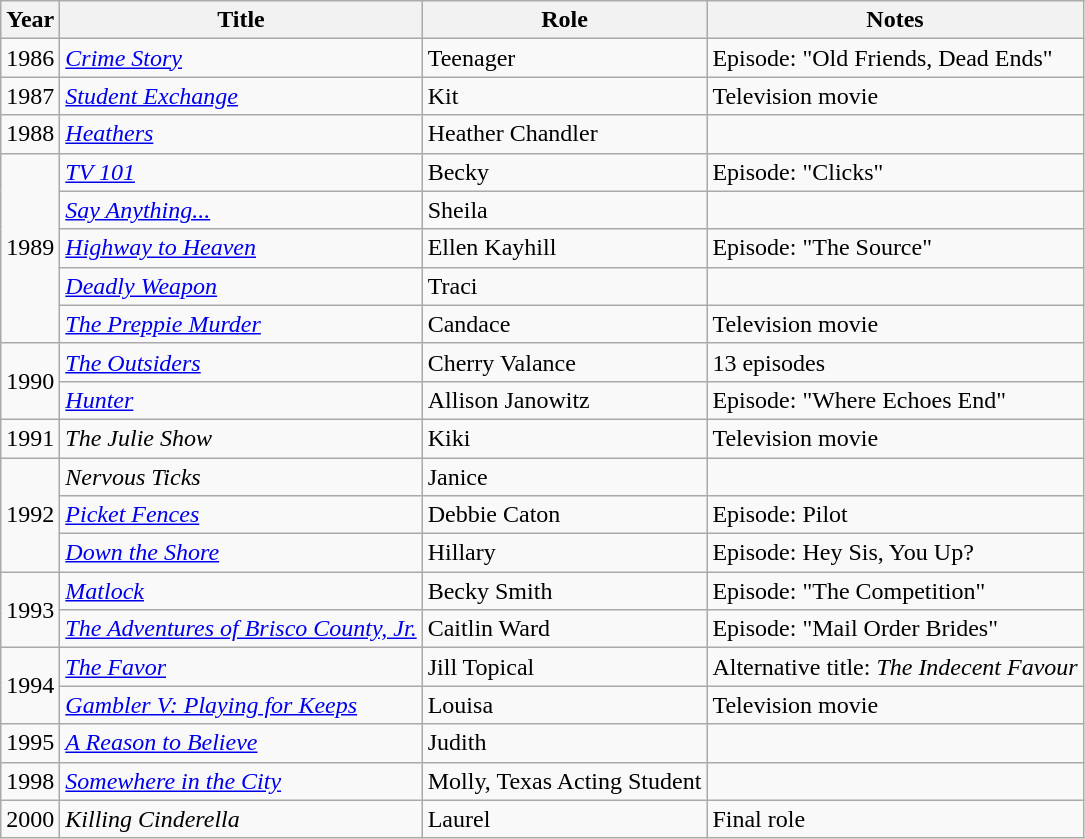<table class="wikitable sortable">
<tr>
<th>Year</th>
<th>Title</th>
<th>Role</th>
<th class="unsortable">Notes</th>
</tr>
<tr>
<td>1986</td>
<td><em><a href='#'>Crime Story</a></em></td>
<td>Teenager</td>
<td>Episode: "Old Friends, Dead Ends"</td>
</tr>
<tr>
<td>1987</td>
<td><em><a href='#'>Student Exchange</a></em></td>
<td>Kit</td>
<td>Television movie</td>
</tr>
<tr>
<td>1988</td>
<td><em><a href='#'>Heathers</a></em></td>
<td>Heather Chandler</td>
<td></td>
</tr>
<tr>
<td rowspan="5">1989</td>
<td><em><a href='#'>TV 101</a></em></td>
<td>Becky</td>
<td>Episode: "Clicks"</td>
</tr>
<tr>
<td><em><a href='#'>Say Anything...</a></em></td>
<td>Sheila</td>
<td></td>
</tr>
<tr>
<td><em><a href='#'>Highway to Heaven</a></em></td>
<td>Ellen Kayhill</td>
<td>Episode: "The Source"</td>
</tr>
<tr>
<td><em><a href='#'>Deadly Weapon</a></em></td>
<td>Traci</td>
<td></td>
</tr>
<tr>
<td><em><a href='#'>The Preppie Murder</a></em></td>
<td>Candace</td>
<td>Television movie</td>
</tr>
<tr>
<td rowspan="2">1990</td>
<td><em><a href='#'>The Outsiders</a></em></td>
<td>Cherry Valance</td>
<td>13 episodes</td>
</tr>
<tr>
<td><em><a href='#'>Hunter</a></em></td>
<td>Allison Janowitz</td>
<td>Episode: "Where Echoes End"</td>
</tr>
<tr>
<td>1991</td>
<td><em>The Julie Show</em></td>
<td>Kiki</td>
<td>Television movie</td>
</tr>
<tr>
<td rowspan="3">1992</td>
<td><em>Nervous Ticks</em></td>
<td>Janice</td>
<td></td>
</tr>
<tr>
<td><em><a href='#'>Picket Fences</a></em></td>
<td>Debbie Caton</td>
<td>Episode: Pilot</td>
</tr>
<tr>
<td><em><a href='#'>Down the Shore</a></em></td>
<td>Hillary</td>
<td>Episode: Hey Sis, You Up?</td>
</tr>
<tr>
<td rowspan="2">1993</td>
<td><em><a href='#'>Matlock</a></em></td>
<td>Becky Smith</td>
<td>Episode: "The Competition"</td>
</tr>
<tr>
<td><em><a href='#'>The Adventures of Brisco County, Jr.</a></em></td>
<td>Caitlin Ward</td>
<td>Episode: "Mail Order Brides"</td>
</tr>
<tr>
<td rowspan="2">1994</td>
<td><em><a href='#'>The Favor</a></em></td>
<td>Jill Topical</td>
<td>Alternative title: <em>The Indecent Favour</em></td>
</tr>
<tr>
<td><em><a href='#'>Gambler V: Playing for Keeps</a></em></td>
<td>Louisa</td>
<td>Television movie</td>
</tr>
<tr>
<td>1995</td>
<td><em><a href='#'>A Reason to Believe</a></em></td>
<td>Judith</td>
<td></td>
</tr>
<tr>
<td>1998</td>
<td><em><a href='#'>Somewhere in the City</a></em></td>
<td>Molly, Texas Acting Student</td>
<td></td>
</tr>
<tr>
<td>2000</td>
<td><em>Killing Cinderella</em></td>
<td>Laurel</td>
<td>Final role</td>
</tr>
</table>
